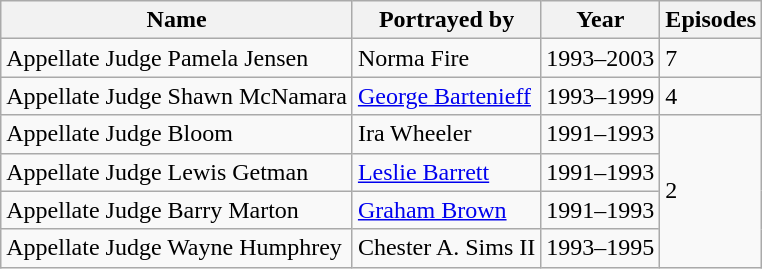<table class="wikitable sortable">
<tr>
<th><strong>Name</strong></th>
<th><strong>Portrayed by</strong></th>
<th><strong>Year</strong></th>
<th><strong>Episodes</strong></th>
</tr>
<tr>
<td>Appellate Judge Pamela Jensen</td>
<td>Norma Fire</td>
<td>1993–2003</td>
<td>7</td>
</tr>
<tr>
<td>Appellate Judge Shawn McNamara</td>
<td><a href='#'>George Bartenieff</a></td>
<td>1993–1999</td>
<td>4</td>
</tr>
<tr>
<td>Appellate Judge Bloom</td>
<td>Ira Wheeler</td>
<td>1991–1993</td>
<td rowspan=4>2</td>
</tr>
<tr>
<td>Appellate Judge Lewis Getman</td>
<td><a href='#'>Leslie Barrett</a></td>
<td>1991–1993</td>
</tr>
<tr>
<td>Appellate Judge Barry Marton</td>
<td><a href='#'>Graham Brown</a></td>
<td>1991–1993</td>
</tr>
<tr>
<td>Appellate Judge Wayne Humphrey</td>
<td>Chester A. Sims II</td>
<td>1993–1995</td>
</tr>
</table>
